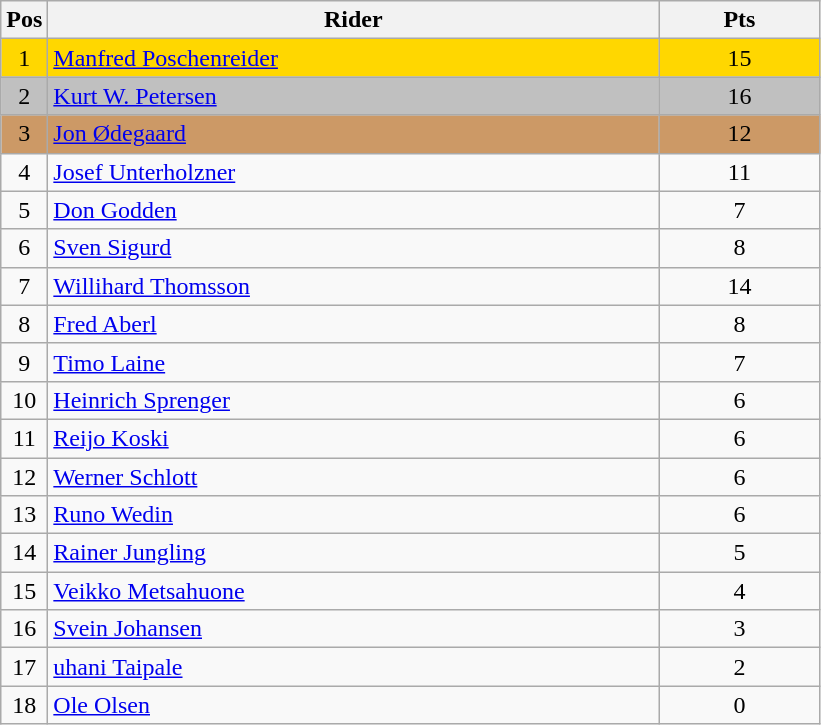<table class="wikitable" style="font-size: 100%">
<tr>
<th width=20>Pos</th>
<th width=400>Rider</th>
<th width=100>Pts</th>
</tr>
<tr align=center style="background-color: gold;">
<td>1</td>
<td align="left"> <a href='#'>Manfred Poschenreider</a></td>
<td>15</td>
</tr>
<tr align=center style="background-color: silver;">
<td>2</td>
<td align="left"> <a href='#'>Kurt W. Petersen</a></td>
<td>16</td>
</tr>
<tr align=center style="background-color: #cc9966;">
<td>3</td>
<td align="left"> <a href='#'>Jon Ødegaard</a></td>
<td>12</td>
</tr>
<tr align=center>
<td>4</td>
<td align="left"> <a href='#'>Josef Unterholzner</a></td>
<td>11</td>
</tr>
<tr align=center>
<td>5</td>
<td align="left"> <a href='#'>Don Godden</a></td>
<td>7</td>
</tr>
<tr align=center>
<td>6</td>
<td align="left"> <a href='#'>Sven Sigurd</a></td>
<td>8</td>
</tr>
<tr align=center>
<td>7</td>
<td align="left"> <a href='#'>Willihard Thomsson</a></td>
<td>14</td>
</tr>
<tr align=center>
<td>8</td>
<td align="left"> <a href='#'>Fred Aberl</a></td>
<td>8</td>
</tr>
<tr align=center>
<td>9</td>
<td align="left"> <a href='#'>Timo Laine</a></td>
<td>7</td>
</tr>
<tr align=center>
<td>10</td>
<td align="left"> <a href='#'>Heinrich Sprenger</a></td>
<td>6</td>
</tr>
<tr align=center>
<td>11</td>
<td align="left"> <a href='#'>Reijo Koski</a></td>
<td>6</td>
</tr>
<tr align=center>
<td>12</td>
<td align="left"> <a href='#'>Werner Schlott</a></td>
<td>6</td>
</tr>
<tr align=center>
<td>13</td>
<td align="left"> <a href='#'>Runo Wedin</a></td>
<td>6</td>
</tr>
<tr align=center>
<td>14</td>
<td align="left"> <a href='#'>Rainer Jungling</a></td>
<td>5</td>
</tr>
<tr align=center>
<td>15</td>
<td align="left"> <a href='#'>Veikko Metsahuone</a></td>
<td>4</td>
</tr>
<tr align=center>
<td>16</td>
<td align="left"> <a href='#'>Svein Johansen</a></td>
<td>3</td>
</tr>
<tr align=center>
<td>17</td>
<td align="left"> <a href='#'>uhani Taipale</a></td>
<td>2</td>
</tr>
<tr align=center>
<td>18</td>
<td align="left"> <a href='#'>Ole Olsen</a></td>
<td>0</td>
</tr>
</table>
